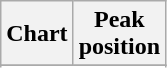<table class="wikitable plainrowheaders sortable" style="text-align:center;">
<tr>
<th scope="col">Chart</th>
<th scope="col">Peak <br>position</th>
</tr>
<tr>
</tr>
<tr>
</tr>
<tr>
</tr>
</table>
